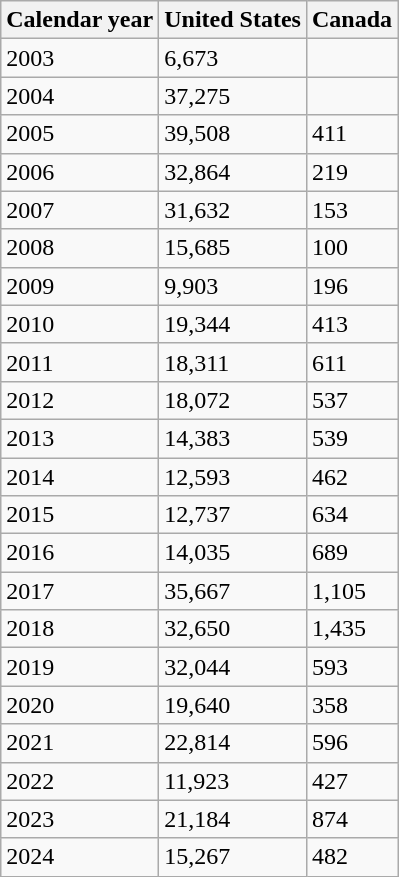<table class=wikitable style="text-align: left;">
<tr>
<th>Calendar year</th>
<th>United States</th>
<th>Canada</th>
</tr>
<tr>
<td>2003</td>
<td>6,673</td>
<td></td>
</tr>
<tr>
<td>2004</td>
<td>37,275</td>
<td></td>
</tr>
<tr>
<td>2005</td>
<td>39,508</td>
<td>411</td>
</tr>
<tr>
<td>2006</td>
<td>32,864</td>
<td>219</td>
</tr>
<tr>
<td>2007</td>
<td>31,632</td>
<td>153</td>
</tr>
<tr>
<td>2008</td>
<td>15,685</td>
<td>100</td>
</tr>
<tr>
<td>2009</td>
<td>9,903</td>
<td>196</td>
</tr>
<tr>
<td>2010</td>
<td>19,344</td>
<td>413</td>
</tr>
<tr>
<td>2011</td>
<td>18,311</td>
<td>611</td>
</tr>
<tr>
<td>2012</td>
<td>18,072</td>
<td>537</td>
</tr>
<tr>
<td>2013</td>
<td>14,383</td>
<td>539</td>
</tr>
<tr>
<td>2014</td>
<td>12,593</td>
<td>462</td>
</tr>
<tr>
<td>2015</td>
<td>12,737</td>
<td>634</td>
</tr>
<tr>
<td>2016</td>
<td>14,035</td>
<td>689</td>
</tr>
<tr>
<td>2017</td>
<td>35,667</td>
<td>1,105</td>
</tr>
<tr>
<td>2018</td>
<td>32,650</td>
<td>1,435</td>
</tr>
<tr>
<td>2019</td>
<td>32,044</td>
<td>593</td>
</tr>
<tr>
<td>2020</td>
<td>19,640</td>
<td>358</td>
</tr>
<tr>
<td>2021</td>
<td>22,814</td>
<td>596</td>
</tr>
<tr>
<td>2022</td>
<td>11,923</td>
<td>427</td>
</tr>
<tr>
<td>2023</td>
<td>21,184</td>
<td>874</td>
</tr>
<tr>
<td>2024</td>
<td>15,267</td>
<td>482</td>
</tr>
</table>
